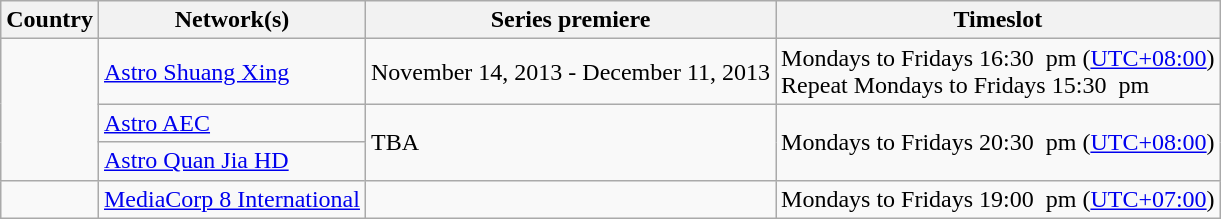<table class="sortable wikitable">
<tr>
<th>Country</th>
<th>Network(s)</th>
<th>Series premiere</th>
<th>Timeslot</th>
</tr>
<tr>
<td rowspan="3"></td>
<td><a href='#'>Astro Shuang Xing</a></td>
<td>November 14, 2013 - December 11, 2013</td>
<td>Mondays to Fridays 16:30  pm (<a href='#'>UTC+08:00</a>) <br> Repeat Mondays to Fridays 15:30  pm</td>
</tr>
<tr>
<td><a href='#'>Astro AEC</a></td>
<td rowspan="2">TBA</td>
<td rowspan="2">Mondays to Fridays 20:30  pm (<a href='#'>UTC+08:00</a>)</td>
</tr>
<tr>
<td><a href='#'>Astro Quan Jia HD</a></td>
</tr>
<tr>
<td></td>
<td><a href='#'>MediaCorp 8 International</a></td>
<td></td>
<td>Mondays to Fridays 19:00  pm (<a href='#'>UTC+07:00</a>)</td>
</tr>
</table>
